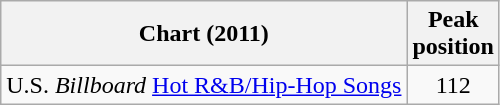<table class="wikitable">
<tr>
<th align="left">Chart (2011)</th>
<th align="left">Peak<br>position</th>
</tr>
<tr>
<td align="left">U.S. <em>Billboard</em> <a href='#'>Hot R&B/Hip-Hop Songs</a></td>
<td align="center">112</td>
</tr>
</table>
